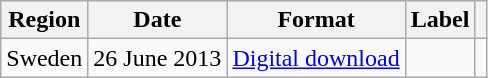<table class="wikitable sortable plainrowheaders">
<tr>
<th scope="col">Region</th>
<th scope="col">Date</th>
<th scope="col">Format</th>
<th scope="col">Label</th>
<th scope="col"></th>
</tr>
<tr>
<td scope="row">Sweden</td>
<td>26 June 2013</td>
<td><a href='#'>Digital download</a></td>
<td></td>
<td></td>
</tr>
</table>
